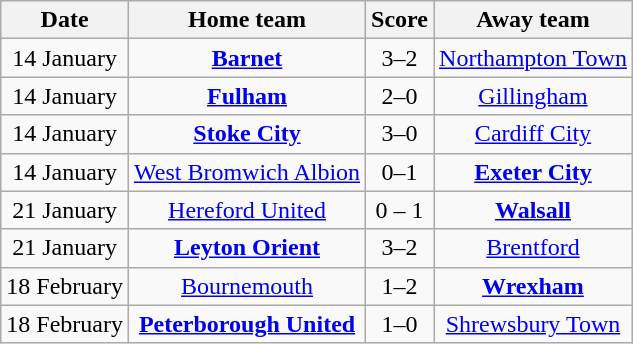<table class="wikitable" style="text-align: center">
<tr>
<th>Date</th>
<th>Home team</th>
<th>Score</th>
<th>Away team</th>
</tr>
<tr>
<td>14 January</td>
<td><strong><a href='#'>Barnet</a></strong></td>
<td>3–2</td>
<td><a href='#'>Northampton Town</a></td>
</tr>
<tr>
<td>14 January</td>
<td><strong><a href='#'>Fulham</a></strong></td>
<td>2–0</td>
<td><a href='#'>Gillingham</a></td>
</tr>
<tr>
<td>14 January</td>
<td><strong><a href='#'>Stoke City</a></strong></td>
<td>3–0</td>
<td><a href='#'>Cardiff City</a></td>
</tr>
<tr>
<td>14 January</td>
<td><a href='#'>West Bromwich Albion</a></td>
<td>0–1</td>
<td><strong><a href='#'>Exeter City</a></strong></td>
</tr>
<tr>
<td>21 January</td>
<td><a href='#'>Hereford United</a></td>
<td>0 – 1</td>
<td><strong><a href='#'>Walsall</a></strong></td>
</tr>
<tr>
<td>21 January</td>
<td><strong><a href='#'>Leyton Orient</a></strong></td>
<td>3–2</td>
<td><a href='#'>Brentford</a></td>
</tr>
<tr>
<td>18 February</td>
<td><a href='#'>Bournemouth</a></td>
<td>1–2</td>
<td><strong><a href='#'>Wrexham</a></strong></td>
</tr>
<tr>
<td>18 February</td>
<td><strong><a href='#'>Peterborough United</a></strong></td>
<td>1–0</td>
<td><a href='#'>Shrewsbury Town</a></td>
</tr>
</table>
